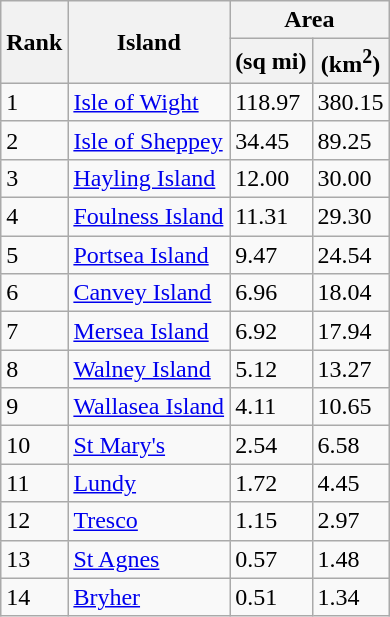<table class="wikitable">
<tr>
<th rowspan=2>Rank</th>
<th rowspan=2urr>Island</th>
<th colspan=2>Area</th>
</tr>
<tr>
<th>(sq mi)</th>
<th>(km<sup>2</sup>)</th>
</tr>
<tr>
<td>1</td>
<td><a href='#'>Isle of Wight</a></td>
<td>118.97</td>
<td>380.15</td>
</tr>
<tr>
<td>2</td>
<td><a href='#'>Isle of Sheppey</a></td>
<td>34.45</td>
<td>89.25</td>
</tr>
<tr>
<td>3</td>
<td><a href='#'>Hayling Island</a></td>
<td>12.00</td>
<td>30.00</td>
</tr>
<tr>
<td>4</td>
<td><a href='#'>Foulness Island</a></td>
<td>11.31</td>
<td>29.30</td>
</tr>
<tr>
<td>5</td>
<td><a href='#'>Portsea Island</a></td>
<td>9.47</td>
<td>24.54</td>
</tr>
<tr>
<td>6</td>
<td><a href='#'>Canvey Island</a></td>
<td>6.96</td>
<td>18.04</td>
</tr>
<tr>
<td>7</td>
<td><a href='#'>Mersea Island</a></td>
<td>6.92</td>
<td>17.94</td>
</tr>
<tr>
<td>8</td>
<td><a href='#'>Walney Island</a></td>
<td>5.12</td>
<td>13.27</td>
</tr>
<tr>
<td>9</td>
<td><a href='#'>Wallasea Island</a></td>
<td>4.11</td>
<td>10.65</td>
</tr>
<tr>
<td>10</td>
<td><a href='#'>St Mary's</a></td>
<td>2.54</td>
<td>6.58</td>
</tr>
<tr>
<td>11</td>
<td><a href='#'>Lundy</a></td>
<td>1.72</td>
<td>4.45</td>
</tr>
<tr>
<td>12</td>
<td><a href='#'>Tresco</a></td>
<td>1.15</td>
<td>2.97</td>
</tr>
<tr>
<td>13</td>
<td><a href='#'>St Agnes</a></td>
<td>0.57</td>
<td>1.48</td>
</tr>
<tr>
<td>14</td>
<td><a href='#'>Bryher</a></td>
<td>0.51</td>
<td>1.34</td>
</tr>
</table>
